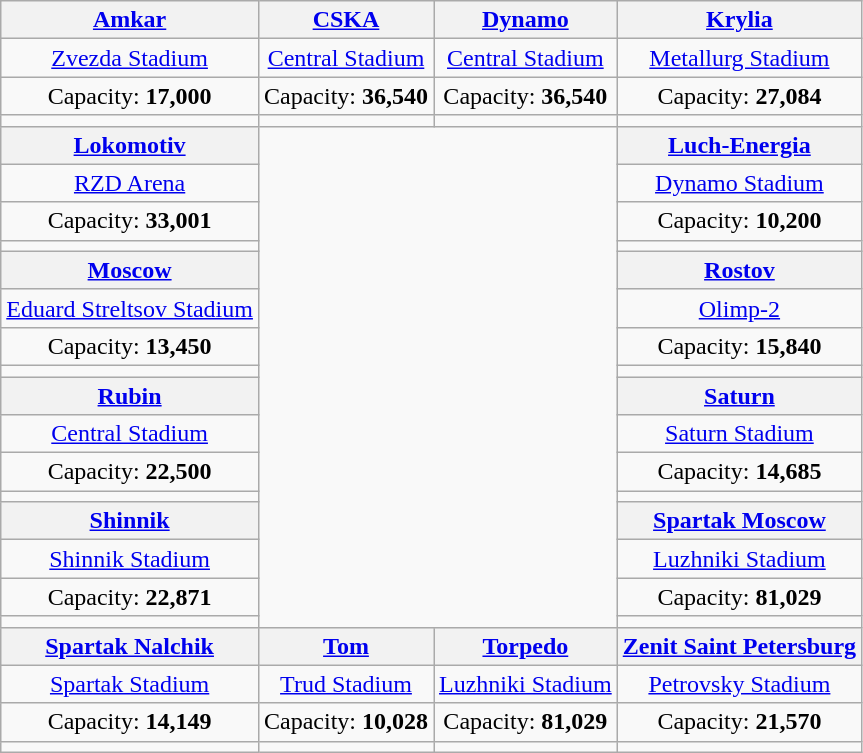<table class="wikitable" style="text-align:center;">
<tr>
<th><a href='#'>Amkar</a></th>
<th><a href='#'>CSKA</a></th>
<th><a href='#'>Dynamo</a></th>
<th><a href='#'>Krylia</a></th>
</tr>
<tr>
<td><a href='#'>Zvezda Stadium</a></td>
<td><a href='#'>Central Stadium</a></td>
<td><a href='#'>Central Stadium</a></td>
<td><a href='#'>Metallurg Stadium</a></td>
</tr>
<tr>
<td>Capacity: <strong>17,000</strong></td>
<td>Capacity: <strong>36,540</strong></td>
<td>Capacity: <strong>36,540</strong></td>
<td>Capacity: <strong>27,084</strong></td>
</tr>
<tr>
<td></td>
<td></td>
<td></td>
<td></td>
</tr>
<tr>
<th><a href='#'>Lokomotiv</a></th>
<td colspan="2" rowspan="16"><br>
</td>
<th><a href='#'>Luch-Energia</a></th>
</tr>
<tr>
<td><a href='#'>RZD Arena</a></td>
<td><a href='#'>Dynamo Stadium</a></td>
</tr>
<tr>
<td>Capacity: <strong>33,001</strong></td>
<td>Capacity: <strong>10,200</strong></td>
</tr>
<tr>
<td></td>
<td></td>
</tr>
<tr>
<th><a href='#'>Moscow</a></th>
<th><a href='#'>Rostov</a></th>
</tr>
<tr>
<td><a href='#'>Eduard Streltsov Stadium</a></td>
<td><a href='#'>Olimp-2</a></td>
</tr>
<tr>
<td>Capacity: <strong>13,450</strong></td>
<td>Capacity: <strong>15,840</strong></td>
</tr>
<tr>
<td></td>
<td></td>
</tr>
<tr>
<th><a href='#'>Rubin</a></th>
<th><a href='#'>Saturn</a></th>
</tr>
<tr>
<td><a href='#'>Central Stadium</a></td>
<td><a href='#'>Saturn Stadium</a></td>
</tr>
<tr>
<td>Capacity: <strong>22,500</strong></td>
<td>Capacity: <strong>14,685</strong></td>
</tr>
<tr>
<td></td>
<td></td>
</tr>
<tr>
<th><a href='#'>Shinnik</a></th>
<th><a href='#'>Spartak Moscow</a></th>
</tr>
<tr>
<td><a href='#'>Shinnik Stadium</a></td>
<td><a href='#'>Luzhniki Stadium</a></td>
</tr>
<tr>
<td>Capacity: <strong>22,871</strong></td>
<td>Capacity: <strong>81,029</strong></td>
</tr>
<tr>
<td></td>
<td></td>
</tr>
<tr>
<th><a href='#'>Spartak Nalchik</a></th>
<th><a href='#'>Tom</a></th>
<th><a href='#'>Torpedo</a></th>
<th><a href='#'>Zenit Saint Petersburg</a></th>
</tr>
<tr>
<td><a href='#'>Spartak Stadium</a></td>
<td><a href='#'>Trud Stadium</a></td>
<td><a href='#'>Luzhniki Stadium</a></td>
<td><a href='#'>Petrovsky Stadium</a></td>
</tr>
<tr>
<td>Capacity: <strong>14,149</strong></td>
<td>Capacity: <strong>10,028</strong></td>
<td>Capacity: <strong>81,029</strong></td>
<td>Capacity: <strong>21,570</strong></td>
</tr>
<tr>
<td></td>
<td></td>
<td></td>
<td></td>
</tr>
</table>
